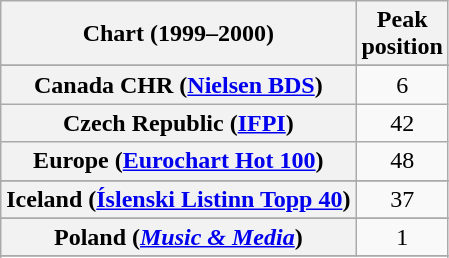<table class="wikitable sortable plainrowheaders" style="text-align:center">
<tr>
<th>Chart (1999–2000)</th>
<th>Peak<br>position</th>
</tr>
<tr>
</tr>
<tr>
</tr>
<tr>
</tr>
<tr>
</tr>
<tr>
</tr>
<tr>
</tr>
<tr>
<th scope="row">Canada CHR (<a href='#'>Nielsen BDS</a>)</th>
<td style="text-align:center">6</td>
</tr>
<tr>
<th scope="row">Czech Republic (<a href='#'>IFPI</a>)</th>
<td>42</td>
</tr>
<tr>
<th scope="row">Europe (<a href='#'>Eurochart Hot 100</a>)</th>
<td>48</td>
</tr>
<tr>
</tr>
<tr>
</tr>
<tr>
<th scope="row">Iceland (<a href='#'>Íslenski Listinn Topp 40</a>)</th>
<td>37</td>
</tr>
<tr>
</tr>
<tr>
</tr>
<tr>
</tr>
<tr>
</tr>
<tr>
<th scope="row">Poland (<em><a href='#'>Music & Media</a></em>)</th>
<td>1</td>
</tr>
<tr>
</tr>
<tr>
</tr>
<tr>
</tr>
<tr>
</tr>
<tr>
</tr>
<tr>
</tr>
<tr>
</tr>
<tr>
</tr>
<tr>
</tr>
<tr>
</tr>
<tr>
</tr>
</table>
